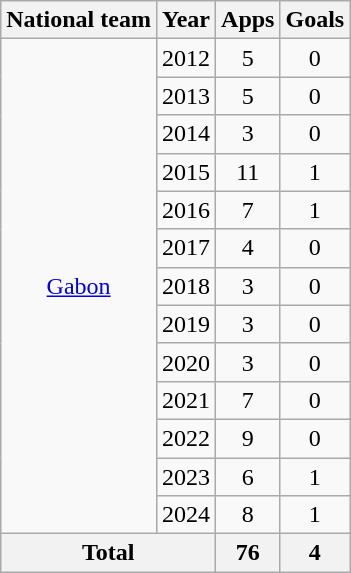<table class=wikitable style=text-align:center>
<tr>
<th>National team</th>
<th>Year</th>
<th>Apps</th>
<th>Goals</th>
</tr>
<tr>
<td rowspan="13"><a href='#'>Gabon</a></td>
<td>2012</td>
<td>5</td>
<td>0</td>
</tr>
<tr>
<td>2013</td>
<td>5</td>
<td>0</td>
</tr>
<tr>
<td>2014</td>
<td>3</td>
<td>0</td>
</tr>
<tr>
<td>2015</td>
<td>11</td>
<td>1</td>
</tr>
<tr>
<td>2016</td>
<td>7</td>
<td>1</td>
</tr>
<tr>
<td>2017</td>
<td>4</td>
<td>0</td>
</tr>
<tr>
<td>2018</td>
<td>3</td>
<td>0</td>
</tr>
<tr>
<td>2019</td>
<td>3</td>
<td>0</td>
</tr>
<tr>
<td>2020</td>
<td>3</td>
<td>0</td>
</tr>
<tr>
<td>2021</td>
<td>7</td>
<td>0</td>
</tr>
<tr>
<td>2022</td>
<td>9</td>
<td>0</td>
</tr>
<tr>
<td>2023</td>
<td>6</td>
<td>1</td>
</tr>
<tr>
<td>2024</td>
<td>8</td>
<td>1</td>
</tr>
<tr>
<th colspan="2">Total</th>
<th>76</th>
<th>4</th>
</tr>
</table>
